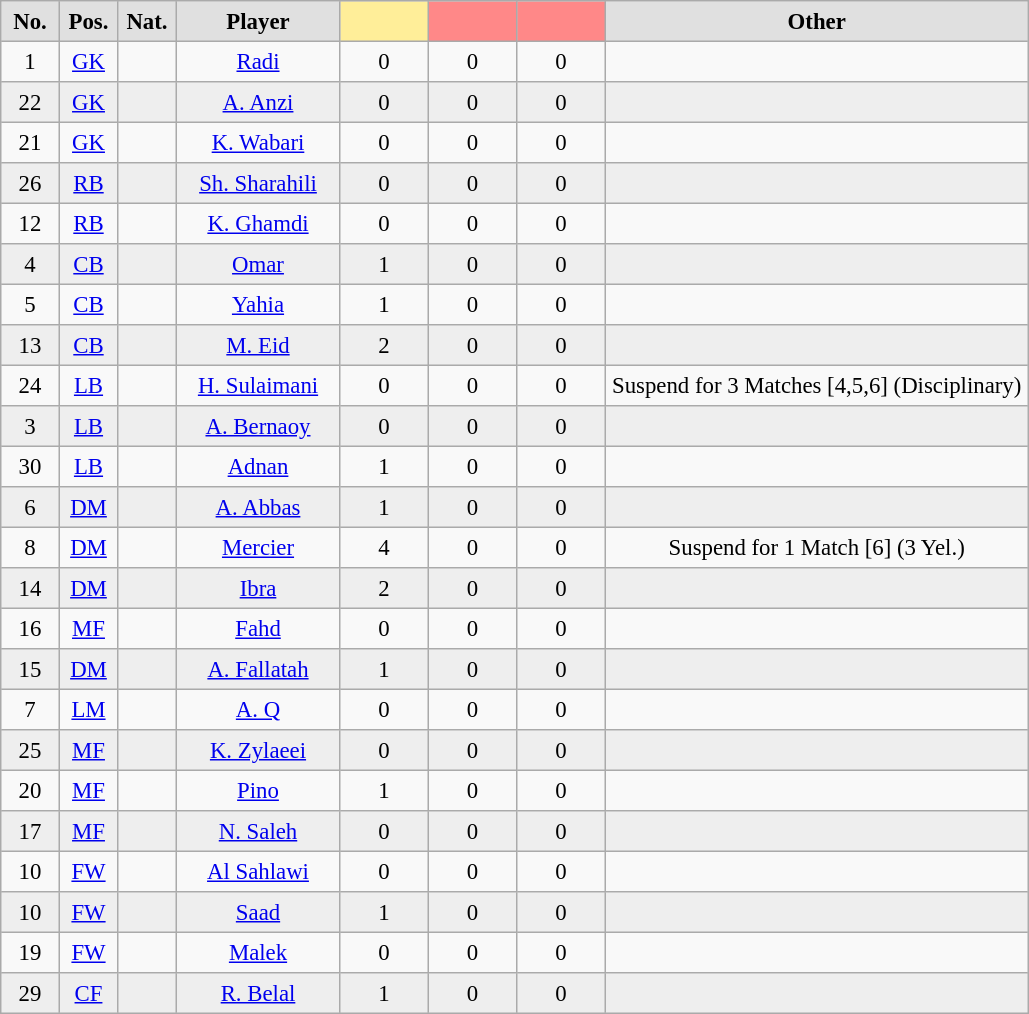<table class="sortable" border="2" cellpadding="4" cellspacing="0" style="text-align:center; margin: 1em 1em 1em 0; background: #f9f9f9; border: 1px #aaa solid; border-collapse: collapse; font-size: 95%;">
<tr bgcolor=#E0E0E0>
<th class="sortable" width="30px">No.</th>
<th width="30px">Pos.</th>
<th class="sortable" width="30px">Nat.</th>
<th width="100px">Player</th>
<th width="50px" style="background: #FFEE99"></th>
<th width="50px" style="background: #FF8888"></th>
<th width="50px" style="background: #FF8888"></th>
<th align="center">Other</th>
</tr>
<tr>
<td>1</td>
<td><a href='#'>GK</a></td>
<td></td>
<td><a href='#'>Radi</a></td>
<td>0</td>
<td>0</td>
<td>0</td>
<td></td>
</tr>
<tr bgcolor=#EEEEEE>
<td>22</td>
<td><a href='#'>GK</a></td>
<td></td>
<td><a href='#'>A. Anzi</a></td>
<td>0</td>
<td>0</td>
<td>0</td>
<td></td>
</tr>
<tr>
<td>21</td>
<td><a href='#'>GK</a></td>
<td></td>
<td><a href='#'>K. Wabari</a></td>
<td>0</td>
<td>0</td>
<td>0</td>
<td></td>
</tr>
<tr bgcolor=#EEEEEE>
<td>26</td>
<td><a href='#'>RB</a></td>
<td></td>
<td><a href='#'>Sh. Sharahili</a></td>
<td>0</td>
<td>0</td>
<td>0</td>
<td></td>
</tr>
<tr>
<td>12</td>
<td><a href='#'>RB</a></td>
<td></td>
<td><a href='#'>K. Ghamdi</a></td>
<td>0</td>
<td>0</td>
<td>0</td>
<td></td>
</tr>
<tr bgcolor=#EEEEEE>
<td>4</td>
<td><a href='#'>CB</a></td>
<td></td>
<td><a href='#'>Omar</a></td>
<td>1</td>
<td>0</td>
<td>0</td>
<td></td>
</tr>
<tr>
<td>5</td>
<td><a href='#'>CB</a></td>
<td></td>
<td><a href='#'>Yahia</a></td>
<td>1</td>
<td>0</td>
<td>0</td>
<td></td>
</tr>
<tr bgcolor=#EEEEEE>
<td>13</td>
<td><a href='#'>CB</a></td>
<td></td>
<td><a href='#'>M. Eid</a></td>
<td>2</td>
<td>0</td>
<td>0</td>
<td></td>
</tr>
<tr>
<td>24</td>
<td><a href='#'>LB</a></td>
<td></td>
<td><a href='#'>H. Sulaimani</a></td>
<td>0</td>
<td>0</td>
<td>0</td>
<td>Suspend for 3 Matches [4,5,6] (Disciplinary)</td>
</tr>
<tr bgcolor=#EEEEEE>
<td>3</td>
<td><a href='#'>LB</a></td>
<td></td>
<td><a href='#'>A. Bernaoy</a></td>
<td>0</td>
<td>0</td>
<td>0</td>
<td></td>
</tr>
<tr>
<td>30</td>
<td><a href='#'>LB</a></td>
<td></td>
<td><a href='#'>Adnan</a></td>
<td>1</td>
<td>0</td>
<td>0</td>
<td></td>
</tr>
<tr bgcolor=#EEEEEE>
<td>6</td>
<td><a href='#'>DM</a></td>
<td></td>
<td><a href='#'>A. Abbas</a></td>
<td>1</td>
<td>0</td>
<td>0</td>
<td></td>
</tr>
<tr>
<td>8</td>
<td><a href='#'>DM</a></td>
<td></td>
<td><a href='#'>Mercier</a></td>
<td>4</td>
<td>0</td>
<td>0</td>
<td>Suspend for 1 Match [6] (3 Yel.)</td>
</tr>
<tr bgcolor=#EEEEEE>
<td>14</td>
<td><a href='#'>DM</a></td>
<td></td>
<td><a href='#'>Ibra</a></td>
<td>2</td>
<td>0</td>
<td>0</td>
<td></td>
</tr>
<tr>
<td>16</td>
<td><a href='#'>MF</a></td>
<td></td>
<td><a href='#'>Fahd</a></td>
<td>0</td>
<td>0</td>
<td>0</td>
<td></td>
</tr>
<tr bgcolor=#EEEEEE>
<td>15</td>
<td><a href='#'>DM</a></td>
<td></td>
<td><a href='#'>A. Fallatah</a></td>
<td>1</td>
<td>0</td>
<td>0</td>
<td></td>
</tr>
<tr>
<td>7</td>
<td><a href='#'>LM</a></td>
<td></td>
<td><a href='#'>A. Q</a></td>
<td>0</td>
<td>0</td>
<td>0</td>
<td></td>
</tr>
<tr bgcolor=#EEEEEE>
<td>25</td>
<td><a href='#'>MF</a></td>
<td></td>
<td><a href='#'>K. Zylaeei</a></td>
<td>0</td>
<td>0</td>
<td>0</td>
<td></td>
</tr>
<tr>
<td>20</td>
<td><a href='#'>MF</a></td>
<td></td>
<td><a href='#'>Pino</a></td>
<td>1</td>
<td>0</td>
<td>0</td>
<td></td>
</tr>
<tr bgcolor=#EEEEEE>
<td>17</td>
<td><a href='#'>MF</a></td>
<td></td>
<td><a href='#'>N. Saleh</a></td>
<td>0</td>
<td>0</td>
<td>0</td>
<td></td>
</tr>
<tr>
<td>10</td>
<td><a href='#'>FW</a></td>
<td></td>
<td><a href='#'>Al Sahlawi</a></td>
<td>0</td>
<td>0</td>
<td>0</td>
<td></td>
</tr>
<tr bgcolor=#EEEEEE>
<td>10</td>
<td><a href='#'>FW</a></td>
<td></td>
<td><a href='#'>Saad</a></td>
<td>1</td>
<td>0</td>
<td>0</td>
<td></td>
</tr>
<tr>
<td>19</td>
<td><a href='#'>FW</a></td>
<td></td>
<td><a href='#'>Malek</a></td>
<td>0</td>
<td>0</td>
<td>0</td>
<td></td>
</tr>
<tr bgcolor=#EEEEEE>
<td>29</td>
<td><a href='#'>CF</a></td>
<td></td>
<td><a href='#'>R. Belal</a></td>
<td>1</td>
<td>0</td>
<td>0</td>
<td></td>
</tr>
</table>
